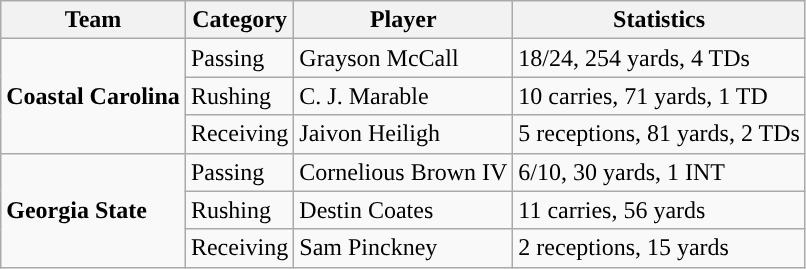<table class="wikitable" style="float: left;">
<tr>
<th>Team</th>
<th>Category</th>
<th>Player</th>
<th>Statistics</th>
</tr>
<tr>
<td rowspan=3><strong>Coastal Carolina</strong></td>
<td>Passing</td>
<td>Grayson McCall</td>
<td>18/24, 254 yards, 4 TDs</td>
</tr>
<tr>
<td>Rushing</td>
<td>C. J. Marable</td>
<td>10 carries, 71 yards, 1 TD</td>
</tr>
<tr>
<td>Receiving</td>
<td>Jaivon Heiligh</td>
<td>5 receptions, 81 yards, 2 TDs</td>
</tr>
<tr>
<td rowspan=3><strong>Georgia State</strong></td>
<td>Passing</td>
<td>Cornelious Brown IV</td>
<td>6/10, 30 yards, 1 INT</td>
</tr>
<tr>
<td>Rushing</td>
<td>Destin Coates</td>
<td>11 carries, 56 yards</td>
</tr>
<tr>
<td>Receiving</td>
<td>Sam Pinckney</td>
<td>2 receptions, 15 yards</td>
</tr>
</table>
